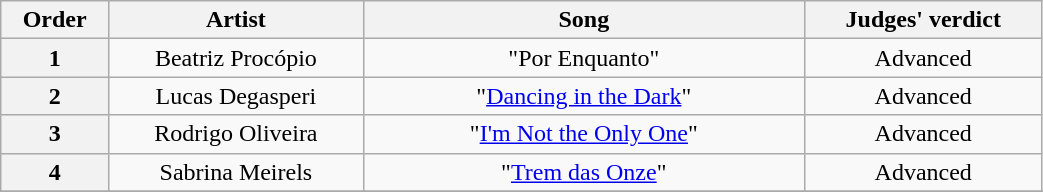<table class="wikitable" style="text-align:center; width:55%;">
<tr>
<th scope="col" width="05%">Order</th>
<th scope="col" width="15%">Artist</th>
<th scope="col" width="26%">Song</th>
<th scope="col" width="14%">Judges' verdict</th>
</tr>
<tr>
<th>1</th>
<td>Beatriz Procópio</td>
<td>"Por Enquanto"</td>
<td>Advanced</td>
</tr>
<tr>
<th>2</th>
<td>Lucas Degasperi</td>
<td>"<a href='#'>Dancing in the Dark</a>"</td>
<td>Advanced</td>
</tr>
<tr>
<th>3</th>
<td>Rodrigo Oliveira</td>
<td>"<a href='#'>I'm Not the Only One</a>"</td>
<td>Advanced</td>
</tr>
<tr>
<th>4</th>
<td>Sabrina Meirels</td>
<td>"<a href='#'>Trem das Onze</a>"</td>
<td>Advanced</td>
</tr>
<tr>
</tr>
</table>
